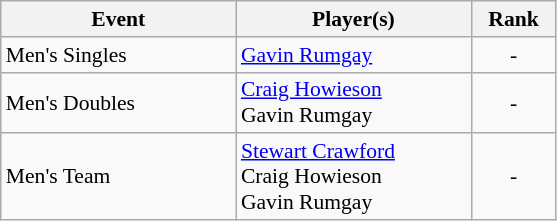<table class=wikitable style="font-size:90%">
<tr>
<th width=150>Event</th>
<th width=150>Player(s)</th>
<th width=50>Rank</th>
</tr>
<tr>
<td>Men's Singles</td>
<td><a href='#'>Gavin Rumgay</a></td>
<td align="center">-</td>
</tr>
<tr>
<td>Men's Doubles</td>
<td><a href='#'>Craig Howieson</a><br>Gavin Rumgay</td>
<td align="center">-</td>
</tr>
<tr>
<td>Men's Team</td>
<td><a href='#'>Stewart Crawford</a><br>Craig Howieson<br>Gavin Rumgay</td>
<td align="center">-</td>
</tr>
</table>
